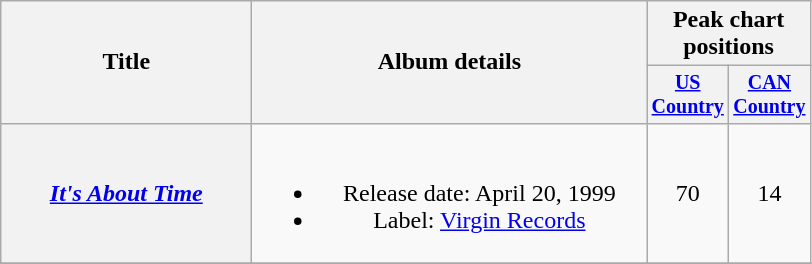<table class="wikitable plainrowheaders" style="text-align:center;">
<tr>
<th rowspan="2" style="width:10em;">Title</th>
<th rowspan="2" style="width:16em;">Album details</th>
<th colspan="2">Peak chart<br>positions</th>
</tr>
<tr style="font-size:smaller;">
<th width="45"><a href='#'>US Country</a><br></th>
<th width="45"><a href='#'>CAN Country</a><br></th>
</tr>
<tr>
<th scope="row"><em><a href='#'>It's About Time</a></em></th>
<td><br><ul><li>Release date: April 20, 1999</li><li>Label: <a href='#'>Virgin Records</a></li></ul></td>
<td>70</td>
<td>14</td>
</tr>
<tr>
</tr>
</table>
